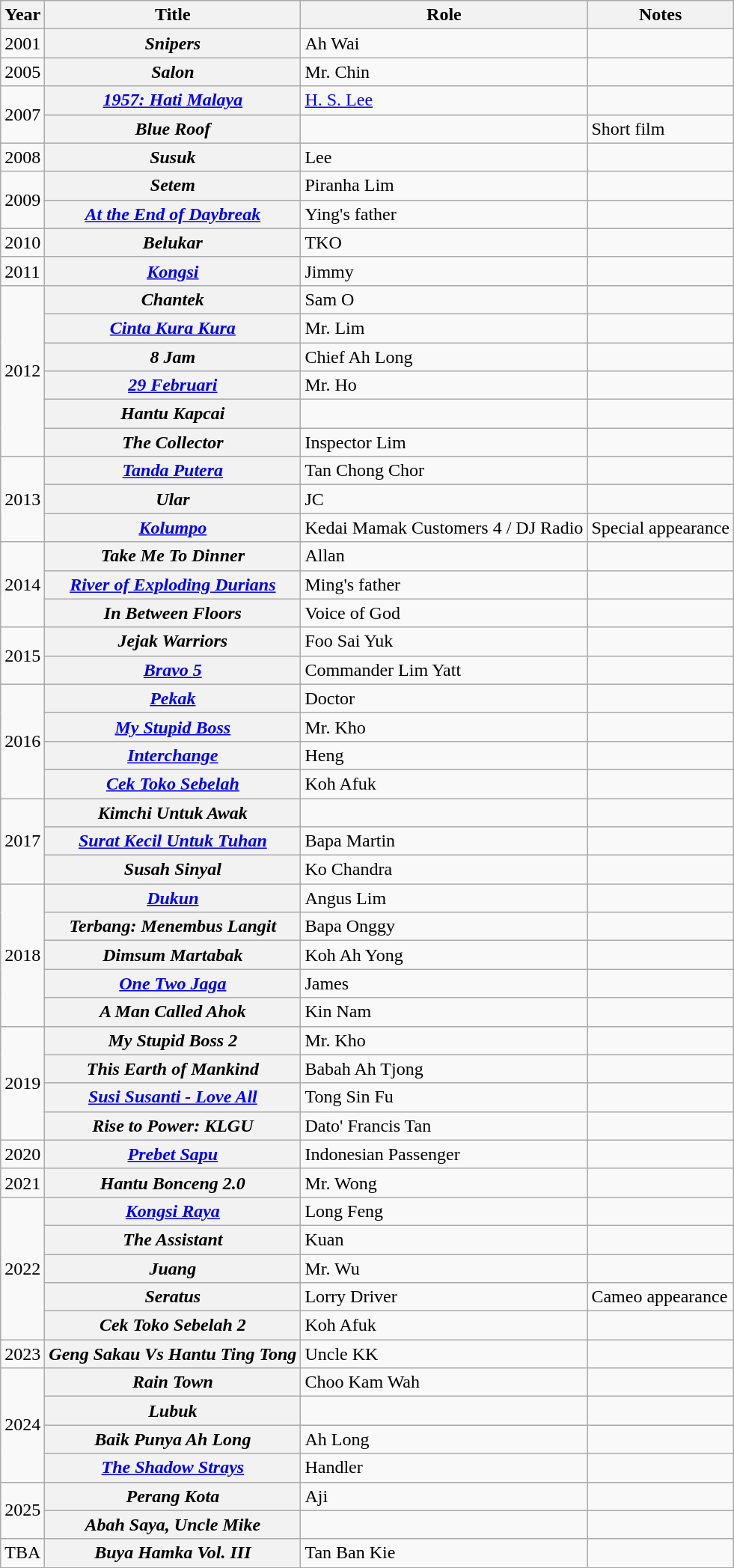<table class="wikitable">
<tr>
<th>Year</th>
<th>Title</th>
<th>Role</th>
<th>Notes</th>
</tr>
<tr>
<td>2001</td>
<th><em>Snipers</em></th>
<td>Ah Wai</td>
<td></td>
</tr>
<tr>
<td>2005</td>
<th><em>Salon</em></th>
<td>Mr. Chin</td>
<td></td>
</tr>
<tr>
<td rowspan="2">2007</td>
<th><em><a href='#'>1957: Hati Malaya</a></em></th>
<td><a href='#'>H. S. Lee</a></td>
<td></td>
</tr>
<tr>
<th><em>Blue Roof</em></th>
<td></td>
<td>Short film</td>
</tr>
<tr>
<td>2008</td>
<th><em>Susuk</em></th>
<td>Lee</td>
<td></td>
</tr>
<tr>
<td rowspan="2">2009</td>
<th><em>Setem</em></th>
<td>Piranha Lim</td>
<td></td>
</tr>
<tr>
<th><em><a href='#'>At the End of Daybreak</a></em></th>
<td>Ying's father</td>
<td></td>
</tr>
<tr>
<td>2010</td>
<th><em>Belukar</em></th>
<td>TKO</td>
<td></td>
</tr>
<tr>
<td>2011</td>
<th><em><a href='#'>Kongsi</a></em></th>
<td>Jimmy</td>
<td></td>
</tr>
<tr>
<td rowspan="6">2012</td>
<th><em>Chantek</em></th>
<td>Sam O</td>
<td></td>
</tr>
<tr>
<th><em><a href='#'>Cinta Kura Kura</a></em></th>
<td>Mr. Lim</td>
<td></td>
</tr>
<tr>
<th><em>8 Jam</em></th>
<td>Chief Ah Long</td>
<td></td>
</tr>
<tr>
<th><em><a href='#'>29 Februari</a></em></th>
<td>Mr. Ho</td>
<td></td>
</tr>
<tr>
<th><em>Hantu Kapcai</em></th>
<td></td>
<td></td>
</tr>
<tr>
<th><em>The Collector</em></th>
<td>Inspector Lim</td>
<td></td>
</tr>
<tr>
<td rowspan="3">2013</td>
<th><em><a href='#'>Tanda Putera</a></em></th>
<td>Tan Chong Chor</td>
<td></td>
</tr>
<tr>
<th><em>Ular</em></th>
<td>JC</td>
<td></td>
</tr>
<tr>
<th><em><a href='#'>Kolumpo</a></em></th>
<td>Kedai Mamak Customers 4 / DJ Radio</td>
<td>Special appearance</td>
</tr>
<tr>
<td rowspan="3">2014</td>
<th><em>Take Me To Dinner</em></th>
<td>Allan</td>
<td></td>
</tr>
<tr>
<th><em><a href='#'>River of Exploding Durians</a></em></th>
<td>Ming's father</td>
<td></td>
</tr>
<tr>
<th><em>In Between Floors</em></th>
<td>Voice of God</td>
<td></td>
</tr>
<tr>
<td rowspan="2">2015</td>
<th><em>Jejak Warriors</em></th>
<td>Foo Sai Yuk</td>
<td></td>
</tr>
<tr>
<th><em><a href='#'>Bravo 5</a></em></th>
<td>Commander Lim Yatt</td>
<td></td>
</tr>
<tr>
<td rowspan="4">2016</td>
<th><em><a href='#'>Pekak</a></em></th>
<td>Doctor</td>
<td></td>
</tr>
<tr>
<th><em><a href='#'>My Stupid Boss</a></em></th>
<td>Mr. Kho</td>
<td></td>
</tr>
<tr>
<th><em><a href='#'>Interchange</a></em></th>
<td>Heng</td>
<td></td>
</tr>
<tr>
<th><em><a href='#'>Cek Toko Sebelah</a></em></th>
<td>Koh Afuk</td>
<td></td>
</tr>
<tr>
<td rowspan="3">2017</td>
<th><em>Kimchi Untuk Awak</em></th>
<td></td>
<td></td>
</tr>
<tr>
<th><em><a href='#'>Surat Kecil Untuk Tuhan</a></em></th>
<td>Bapa Martin</td>
<td></td>
</tr>
<tr>
<th><em>Susah Sinyal</em></th>
<td>Ko Chandra</td>
<td></td>
</tr>
<tr>
<td rowspan="5">2018</td>
<th><em><a href='#'>Dukun</a></em></th>
<td>Angus Lim</td>
<td></td>
</tr>
<tr>
<th><em>Terbang: Menembus Langit</em></th>
<td>Bapa Onggy</td>
<td></td>
</tr>
<tr>
<th><em>Dimsum Martabak</em></th>
<td>Koh Ah Yong</td>
<td></td>
</tr>
<tr>
<th><em><a href='#'>One Two Jaga</a></em></th>
<td>James</td>
<td></td>
</tr>
<tr>
<th><em>A Man Called Ahok</em></th>
<td>Kin Nam</td>
<td></td>
</tr>
<tr>
<td rowspan="4">2019</td>
<th><em>My Stupid Boss 2</em></th>
<td>Mr. Kho</td>
<td></td>
</tr>
<tr>
<th><em>This Earth of Mankind</em></th>
<td>Babah Ah Tjong</td>
<td></td>
</tr>
<tr>
<th><em><a href='#'>Susi Susanti - Love All</a></em></th>
<td>Tong Sin Fu</td>
<td></td>
</tr>
<tr>
<th><em>Rise to Power: KLGU</em></th>
<td>Dato' Francis Tan</td>
<td></td>
</tr>
<tr>
<td>2020</td>
<th><em><a href='#'>Prebet Sapu</a></em></th>
<td>Indonesian Passenger</td>
<td></td>
</tr>
<tr>
<td>2021</td>
<th><em>Hantu Bonceng 2.0</em></th>
<td>Mr. Wong</td>
<td></td>
</tr>
<tr>
<td rowspan="5">2022</td>
<th><em><a href='#'>Kongsi Raya</a></em></th>
<td>Long Feng</td>
<td></td>
</tr>
<tr>
<th><em>The Assistant</em></th>
<td>Kuan</td>
<td></td>
</tr>
<tr>
<th><em>Juang</em></th>
<td>Mr. Wu</td>
<td></td>
</tr>
<tr>
<th><em>Seratus</em></th>
<td>Lorry Driver</td>
<td>Cameo appearance</td>
</tr>
<tr>
<th><em>Cek Toko Sebelah 2</em></th>
<td>Koh Afuk</td>
<td></td>
</tr>
<tr>
<td>2023</td>
<th><em>Geng Sakau Vs Hantu Ting Tong</em></th>
<td>Uncle KK</td>
<td></td>
</tr>
<tr>
<td rowspan="4">2024</td>
<th><em>Rain Town</em></th>
<td>Choo Kam Wah</td>
<td></td>
</tr>
<tr>
<th><em>Lubuk</em></th>
<td></td>
<td></td>
</tr>
<tr>
<th><em>Baik Punya Ah Long</em></th>
<td>Ah Long</td>
<td></td>
</tr>
<tr>
<th><em><a href='#'>The Shadow Strays</a></em></th>
<td>Handler</td>
<td></td>
</tr>
<tr>
<td rowspan="2">2025</td>
<th><em>Perang Kota</em></th>
<td>Aji</td>
<td></td>
</tr>
<tr>
<th><em>Abah Saya, Uncle Mike</em></th>
<td></td>
<td></td>
</tr>
<tr>
<td>TBA</td>
<th><em>Buya Hamka Vol. III</em></th>
<td>Tan Ban Kie</td>
<td></td>
</tr>
</table>
